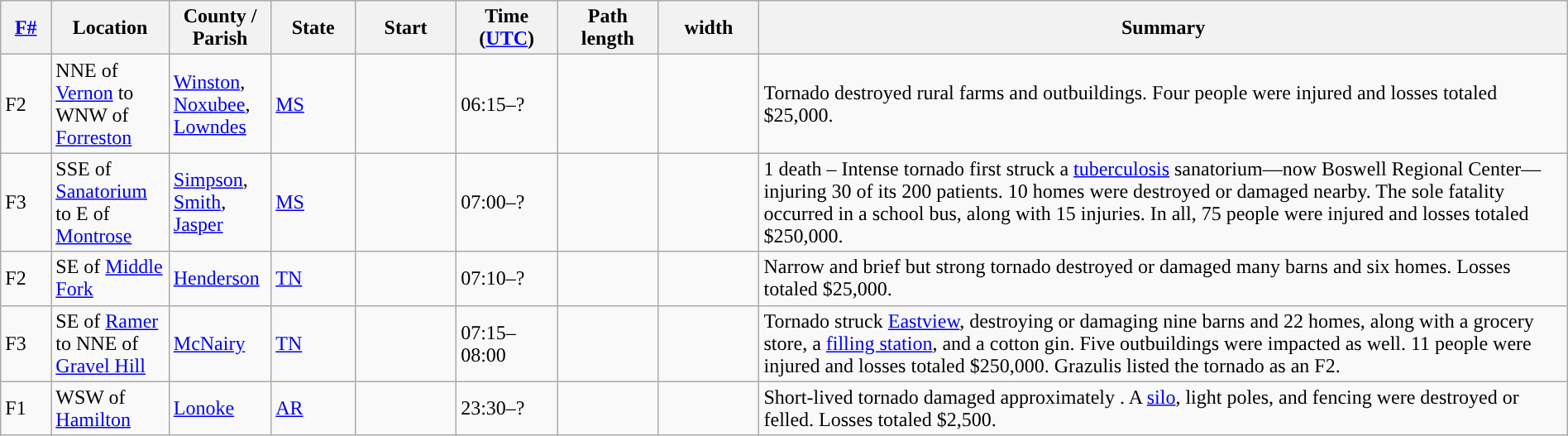<table class="wikitable sortable" style="width:100%;">
<tr>
<th scope="col"  style="width:3%; text-align:center;"><a href='#'>F#</a></th>
<th scope="col"  style="width:7%; text-align:center;" class="unsortable">Location</th>
<th scope="col"  style="width:6%; text-align:center;" class="unsortable">County / Parish</th>
<th scope="col"  style="width:5%; text-align:center;">State</th>
<th scope="col"  style="width:6%; text-align:center;">Start<br></th>
<th scope="col"  style="width:6%; text-align:center;">Time (<a href='#'>UTC</a>)</th>
<th scope="col"  style="width:6%; text-align:center;">Path length</th>
<th scope="col"  style="width:6%; text-align:center;"> width</th>
<th scope="col" class="unsortable" style="width:48%; text-align:center;">Summary</th>
</tr>
<tr>
<td>F2</td>
<td>NNE of <a href='#'>Vernon</a> to WNW of <a href='#'>Forreston</a></td>
<td><a href='#'>Winston</a>, <a href='#'>Noxubee</a>, <a href='#'>Lowndes</a></td>
<td><a href='#'>MS</a></td>
<td></td>
<td>06:15–?</td>
<td></td>
<td></td>
<td>Tornado destroyed rural farms and outbuildings. Four people were injured and losses totaled $25,000.</td>
</tr>
<tr>
<td>F3</td>
<td>SSE of <a href='#'>Sanatorium</a> to E of <a href='#'>Montrose</a></td>
<td><a href='#'>Simpson</a>, <a href='#'>Smith</a>, <a href='#'>Jasper</a></td>
<td><a href='#'>MS</a></td>
<td></td>
<td>07:00–?</td>
<td></td>
<td></td>
<td>1 death – Intense tornado first struck a <a href='#'>tuberculosis</a> sanatorium—now Boswell Regional Center—injuring 30 of its 200 patients. 10 homes were destroyed or damaged nearby. The sole fatality occurred in a school bus, along with 15 injuries. In all, 75 people were injured and losses totaled $250,000.</td>
</tr>
<tr>
<td>F2</td>
<td>SE of <a href='#'>Middle Fork</a></td>
<td><a href='#'>Henderson</a></td>
<td><a href='#'>TN</a></td>
<td></td>
<td>07:10–?</td>
<td></td>
<td></td>
<td>Narrow and brief but strong tornado destroyed or damaged many barns and six homes. Losses totaled $25,000.</td>
</tr>
<tr>
<td>F3</td>
<td>SE of <a href='#'>Ramer</a> to NNE of <a href='#'>Gravel Hill</a></td>
<td><a href='#'>McNairy</a></td>
<td><a href='#'>TN</a></td>
<td></td>
<td>07:15–08:00</td>
<td></td>
<td></td>
<td>Tornado struck <a href='#'>Eastview</a>, destroying or damaging nine barns and 22 homes, along with a grocery store, a <a href='#'>filling station</a>, and a cotton gin. Five outbuildings were impacted as well. 11 people were injured and losses totaled $250,000. Grazulis listed the tornado as an F2.</td>
</tr>
<tr>
<td>F1</td>
<td>WSW of <a href='#'>Hamilton</a></td>
<td><a href='#'>Lonoke</a></td>
<td><a href='#'>AR</a></td>
<td></td>
<td>23:30–?</td>
<td></td>
<td></td>
<td>Short-lived tornado damaged approximately . A <a href='#'>silo</a>, light poles, and fencing were destroyed or felled. Losses totaled $2,500.</td>
</tr>
</table>
